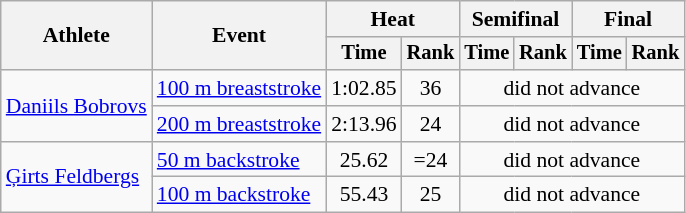<table class="wikitable" style="text-align:center; font-size:90%">
<tr>
<th rowspan="2">Athlete</th>
<th rowspan="2">Event</th>
<th colspan="2">Heat</th>
<th colspan="2">Semifinal</th>
<th colspan="2">Final</th>
</tr>
<tr style="font-size:95%">
<th>Time</th>
<th>Rank</th>
<th>Time</th>
<th>Rank</th>
<th>Time</th>
<th>Rank</th>
</tr>
<tr>
<td align=left rowspan=2><a href='#'>Daniils Bobrovs</a></td>
<td align=left><a href='#'>100 m breaststroke</a></td>
<td>1:02.85</td>
<td>36</td>
<td colspan=4>did not advance</td>
</tr>
<tr>
<td align=left><a href='#'>200 m breaststroke</a></td>
<td>2:13.96</td>
<td>24</td>
<td colspan=4>did not advance</td>
</tr>
<tr>
<td align=left rowspan=2><a href='#'>Ģirts Feldbergs</a></td>
<td align=left><a href='#'>50 m backstroke</a></td>
<td>25.62</td>
<td>=24</td>
<td colspan=4>did not advance</td>
</tr>
<tr>
<td align=left><a href='#'>100 m backstroke</a></td>
<td>55.43</td>
<td>25</td>
<td colspan=4>did not advance</td>
</tr>
</table>
